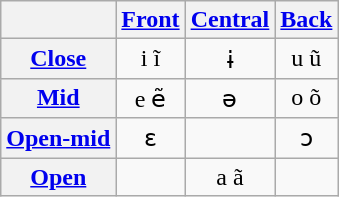<table class="wikitable" style="text-align:center">
<tr>
<th></th>
<th><a href='#'>Front</a></th>
<th><a href='#'>Central</a></th>
<th><a href='#'>Back</a></th>
</tr>
<tr>
<th><a href='#'>Close</a></th>
<td>i ĩ</td>
<td>ɨ</td>
<td>u ũ</td>
</tr>
<tr>
<th><a href='#'>Mid</a></th>
<td>e ẽ</td>
<td>ə</td>
<td>o õ</td>
</tr>
<tr>
<th><a href='#'>Open-mid</a></th>
<td>ɛ</td>
<td></td>
<td>ɔ</td>
</tr>
<tr>
<th><a href='#'>Open</a></th>
<td></td>
<td>a ã</td>
<td></td>
</tr>
</table>
